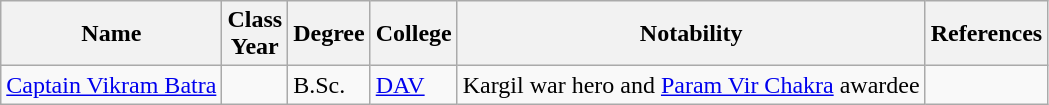<table class="wikitable">
<tr>
<th>Name</th>
<th>Class<br>Year</th>
<th>Degree</th>
<th>College</th>
<th>Notability</th>
<th>References</th>
</tr>
<tr>
<td><a href='#'>Captain Vikram Batra</a></td>
<td></td>
<td>B.Sc.</td>
<td><a href='#'>DAV</a></td>
<td>Kargil war hero and <a href='#'>Param Vir Chakra</a> awardee</td>
<td></td>
</tr>
</table>
